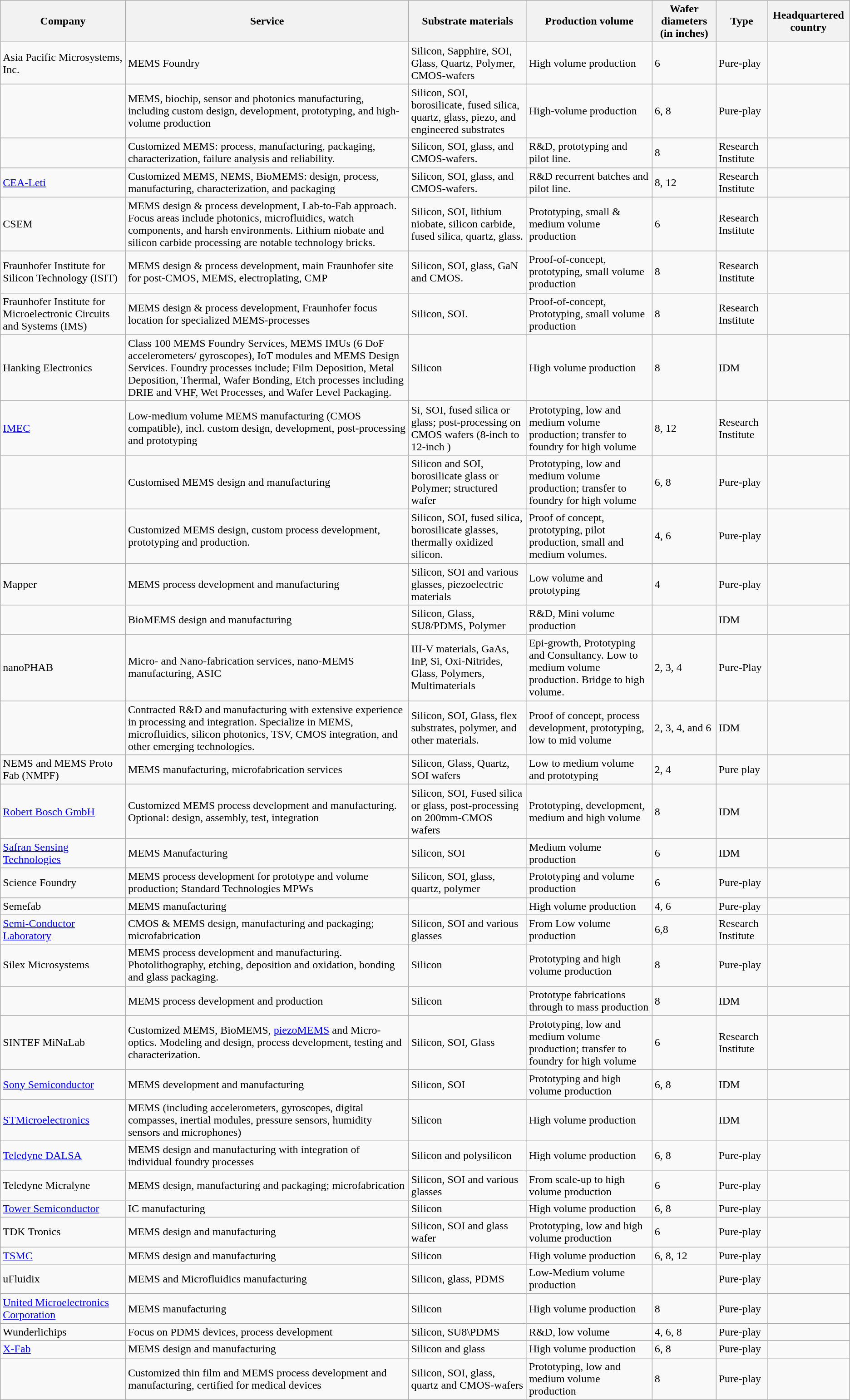<table class="wikitable sortable">
<tr>
<th>Company</th>
<th>Service</th>
<th>Substrate materials</th>
<th>Production volume</th>
<th>Wafer diameters (in inches)</th>
<th>Type</th>
<th>Headquartered country</th>
</tr>
<tr>
<td>Asia Pacific Microsystems, Inc.</td>
<td>MEMS Foundry</td>
<td>Silicon, Sapphire, SOI, Glass, Quartz, Polymer, CMOS-wafers</td>
<td>High volume production</td>
<td>6</td>
<td>Pure-play</td>
<td></td>
</tr>
<tr>
<td></td>
<td>MEMS, biochip, sensor and photonics manufacturing, including custom design, development, prototyping, and high-volume production</td>
<td>Silicon, SOI, borosilicate, fused silica, quartz, glass, piezo, and engineered substrates</td>
<td>High-volume production</td>
<td>6, 8</td>
<td>Pure-play</td>
<td></td>
</tr>
<tr>
<td></td>
<td>Customized MEMS: process, manufacturing, packaging, characterization, failure analysis and reliability.</td>
<td>Silicon, SOI, glass, and CMOS-wafers.</td>
<td>R&D, prototyping and pilot line.</td>
<td>8</td>
<td>Research Institute</td>
<td></td>
</tr>
<tr>
<td><a href='#'>CEA-Leti</a></td>
<td>Customized MEMS, NEMS, BioMEMS: design, process, manufacturing,  characterization, and packaging</td>
<td>Silicon, SOI, glass, and CMOS-wafers.</td>
<td>R&D recurrent batches and pilot line.</td>
<td>8, 12</td>
<td>Research Institute</td>
<td></td>
</tr>
<tr>
<td>CSEM</td>
<td>MEMS design & process development, Lab-to-Fab approach. Focus areas include photonics, microfluidics, watch components, and harsh environments. Lithium niobate and silicon carbide processing are notable technology bricks.</td>
<td>Silicon, SOI, lithium niobate, silicon carbide, fused silica, quartz, glass.</td>
<td>Prototyping, small & medium volume production</td>
<td>6</td>
<td>Research Institute</td>
<td></td>
</tr>
<tr>
<td>Fraunhofer Institute for Silicon Technology (ISIT)</td>
<td>MEMS design & process development, main Fraunhofer site for post-CMOS, MEMS, electroplating, CMP</td>
<td>Silicon, SOI, glass, GaN and CMOS.</td>
<td>Proof-of-concept, prototyping, small volume production</td>
<td>8</td>
<td>Research Institute</td>
<td></td>
</tr>
<tr>
<td>Fraunhofer Institute for Microelectronic Circuits and Systems (IMS)</td>
<td>MEMS design & process development, Fraunhofer focus location for specialized MEMS-processes</td>
<td>Silicon, SOI.</td>
<td>Proof-of-concept, Prototyping, small volume production</td>
<td>8</td>
<td>Research Institute</td>
<td></td>
</tr>
<tr>
<td>Hanking Electronics</td>
<td>Class 100 MEMS Foundry Services, MEMS IMUs (6 DoF accelerometers/ gyroscopes), IoT modules and MEMS Design Services.  Foundry processes include; Film Deposition, Metal Deposition, Thermal, Wafer Bonding, Etch processes including DRIE and VHF, Wet Processes, and Wafer Level Packaging.</td>
<td>Silicon</td>
<td>High volume production</td>
<td>8</td>
<td>IDM</td>
<td></td>
</tr>
<tr>
<td><a href='#'>IMEC</a></td>
<td>Low-medium volume MEMS manufacturing (CMOS compatible), incl. custom design, development, post-processing and prototyping</td>
<td>Si, SOI, fused silica or glass; post-processing on CMOS wafers (8-inch to 12-inch )</td>
<td>Prototyping, low and medium volume production; transfer to foundry for high volume</td>
<td>8, 12</td>
<td>Research Institute</td>
<td></td>
</tr>
<tr>
<td></td>
<td>Customised MEMS design and manufacturing</td>
<td>Silicon and SOI,  borosilicate glass or Polymer; structured wafer</td>
<td>Prototyping, low and medium volume production; transfer to foundry for high volume</td>
<td>6, 8</td>
<td>Pure-play</td>
<td></td>
</tr>
<tr>
<td></td>
<td>Customized MEMS design, custom process development, prototyping and production.</td>
<td>Silicon, SOI, fused silica, borosilicate glasses, thermally oxidized silicon.</td>
<td>Proof of concept, prototyping, pilot production, small and medium volumes.</td>
<td>4, 6</td>
<td>Pure-play</td>
<td></td>
</tr>
<tr>
<td>Mapper</td>
<td>MEMS process development and manufacturing</td>
<td>Silicon, SOI and various glasses, piezoelectric materials</td>
<td>Low volume and prototyping</td>
<td>4</td>
<td>Pure-play</td>
<td></td>
</tr>
<tr>
<td></td>
<td>BioMEMS design and manufacturing</td>
<td>Silicon, Glass, SU8/PDMS, Polymer</td>
<td>R&D, Mini volume production</td>
<td></td>
<td>IDM</td>
<td></td>
</tr>
<tr>
<td>nanoPHAB</td>
<td>Micro- and Nano-fabrication services, nano-MEMS manufacturing, ASIC</td>
<td>III-V materials, GaAs, InP, Si, Oxi-Nitrides, Glass, Polymers, Multimaterials</td>
<td>Epi-growth, Prototyping and Consultancy. Low to medium volume production. Bridge to high volume.</td>
<td>2, 3, 4</td>
<td>Pure-Play</td>
<td></td>
</tr>
<tr>
<td></td>
<td>Contracted R&D and manufacturing with extensive experience in processing and integration.  Specialize in MEMS, microfluidics, silicon photonics, TSV, CMOS integration, and other emerging technologies.</td>
<td>Silicon, SOI, Glass, flex substrates, polymer, and other materials.</td>
<td>Proof of concept, process development, prototyping, low to mid volume</td>
<td>2, 3, 4, and 6</td>
<td>IDM</td>
<td></td>
</tr>
<tr>
<td>NEMS and MEMS Proto Fab (NMPF)</td>
<td>MEMS manufacturing, microfabrication services</td>
<td>Silicon, Glass, Quartz, SOI wafers</td>
<td>Low to medium volume and prototyping</td>
<td>2, 4</td>
<td>Pure play</td>
<td></td>
</tr>
<tr>
<td><a href='#'>Robert Bosch GmbH</a></td>
<td>Customized MEMS process development and manufacturing. Optional: design, assembly, test, integration</td>
<td>Silicon, SOI, Fused silica or glass, post-processing on 200mm-CMOS wafers</td>
<td>Prototyping, development, medium and high volume</td>
<td>8</td>
<td>IDM</td>
<td></td>
</tr>
<tr>
<td><a href='#'>Safran Sensing Technologies</a></td>
<td>MEMS Manufacturing</td>
<td>Silicon, SOI</td>
<td>Medium volume production</td>
<td>6</td>
<td>IDM</td>
<td><br></td>
</tr>
<tr>
<td>Science Foundry</td>
<td>MEMS process development for prototype and volume production; Standard Technologies MPWs</td>
<td>Silicon, SOI, glass, quartz, polymer</td>
<td>Prototyping and volume production</td>
<td>6</td>
<td>Pure-play</td>
<td></td>
</tr>
<tr>
<td>Semefab</td>
<td>MEMS manufacturing</td>
<td></td>
<td>High volume production</td>
<td>4, 6</td>
<td>Pure-play</td>
<td></td>
</tr>
<tr>
<td><a href='#'>Semi-Conductor Laboratory</a></td>
<td>CMOS & MEMS design, manufacturing and packaging; microfabrication</td>
<td>Silicon, SOI and various glasses</td>
<td>From Low volume production</td>
<td>6,8</td>
<td>Research Institute</td>
<td></td>
</tr>
<tr>
<td>Silex Microsystems</td>
<td>MEMS process development and manufacturing. Photolithography, etching, deposition and oxidation, bonding and glass packaging.</td>
<td>Silicon</td>
<td>Prototyping and high volume production</td>
<td>8</td>
<td>Pure-play</td>
<td><br></td>
</tr>
<tr>
<td></td>
<td>MEMS process development and production</td>
<td>Silicon</td>
<td>Prototype fabrications through to mass production</td>
<td>8</td>
<td>IDM</td>
<td><br></td>
</tr>
<tr>
<td>SINTEF MiNaLab</td>
<td>Customized MEMS, BioMEMS, <a href='#'>piezoMEMS</a> and Micro-optics. Modeling and design, process development, testing and characterization.</td>
<td>Silicon, SOI, Glass</td>
<td>Prototyping, low and medium volume production; transfer to foundry for high volume</td>
<td>6</td>
<td>Research Institute</td>
<td></td>
</tr>
<tr>
<td><a href='#'>Sony Semiconductor</a></td>
<td>MEMS development and manufacturing</td>
<td>Silicon, SOI</td>
<td>Prototyping and high volume production</td>
<td>6, 8</td>
<td>IDM</td>
<td></td>
</tr>
<tr>
<td><a href='#'>STMicroelectronics</a></td>
<td>MEMS (including accelerometers, gyroscopes, digital compasses, inertial modules, pressure sensors, humidity sensors and microphones)</td>
<td>Silicon</td>
<td>High volume production</td>
<td></td>
<td>IDM</td>
<td></td>
</tr>
<tr>
<td><a href='#'>Teledyne DALSA</a></td>
<td>MEMS design and manufacturing with integration of individual foundry processes</td>
<td>Silicon and polysilicon</td>
<td>High volume production</td>
<td>6, 8</td>
<td>Pure-play</td>
<td></td>
</tr>
<tr>
<td>Teledyne Micralyne</td>
<td>MEMS design, manufacturing and packaging; microfabrication</td>
<td>Silicon, SOI and various glasses</td>
<td>From scale-up to high volume production</td>
<td>6</td>
<td>Pure-play</td>
<td></td>
</tr>
<tr>
<td><a href='#'>Tower Semiconductor</a></td>
<td>IC manufacturing</td>
<td>Silicon</td>
<td>High volume production</td>
<td>6, 8</td>
<td>Pure-play</td>
<td></td>
</tr>
<tr>
<td>TDK Tronics</td>
<td>MEMS design and manufacturing</td>
<td>Silicon, SOI and glass wafer</td>
<td>Prototyping, low and high volume production</td>
<td>6</td>
<td>Pure-play</td>
<td><br></td>
</tr>
<tr>
<td><a href='#'>TSMC</a></td>
<td>MEMS design and manufacturing</td>
<td>Silicon</td>
<td>High volume production</td>
<td>6, 8, 12</td>
<td>Pure-play</td>
<td></td>
</tr>
<tr>
<td>uFluidix</td>
<td>MEMS and Microfluidics manufacturing</td>
<td>Silicon, glass, PDMS</td>
<td>Low-Medium volume production</td>
<td></td>
<td>Pure-play</td>
<td></td>
</tr>
<tr>
<td><a href='#'>United Microelectronics Corporation</a></td>
<td>MEMS manufacturing</td>
<td>Silicon</td>
<td>High volume production</td>
<td>8</td>
<td>Pure-play</td>
<td></td>
</tr>
<tr>
<td>Wunderlichips</td>
<td>Focus on PDMS devices, process development</td>
<td>Silicon, SU8\PDMS</td>
<td>R&D, low volume</td>
<td>4, 6, 8</td>
<td>Pure-play</td>
<td></td>
</tr>
<tr>
<td><a href='#'>X-Fab</a></td>
<td>MEMS design and manufacturing</td>
<td>Silicon and glass</td>
<td>High volume production</td>
<td>6, 8</td>
<td>Pure-play</td>
<td></td>
</tr>
<tr>
<td></td>
<td>Customized thin film and MEMS process development and manufacturing, certified for medical devices</td>
<td>Silicon, SOI, glass, quartz and CMOS-wafers</td>
<td>Prototyping, low and medium volume production</td>
<td>8</td>
<td>Pure-play</td>
<td></td>
</tr>
</table>
